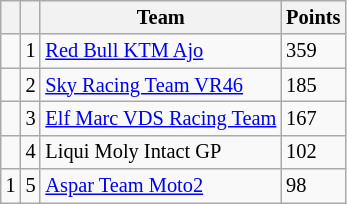<table class="wikitable" style="font-size: 85%;">
<tr>
<th></th>
<th></th>
<th>Team</th>
<th>Points</th>
</tr>
<tr>
<td></td>
<td align=center>1</td>
<td> <a href='#'>Red Bull KTM Ajo</a></td>
<td align=left>359</td>
</tr>
<tr>
<td></td>
<td align=center>2</td>
<td> <a href='#'>Sky Racing Team VR46</a></td>
<td align=left>185</td>
</tr>
<tr>
<td></td>
<td align=center>3</td>
<td> <a href='#'>Elf Marc VDS Racing Team</a></td>
<td align=left>167</td>
</tr>
<tr>
<td></td>
<td align=center>4</td>
<td> Liqui Moly Intact GP</td>
<td align=left>102</td>
</tr>
<tr>
<td> 1</td>
<td align=center>5</td>
<td> <a href='#'>Aspar Team Moto2</a></td>
<td align=left>98</td>
</tr>
</table>
